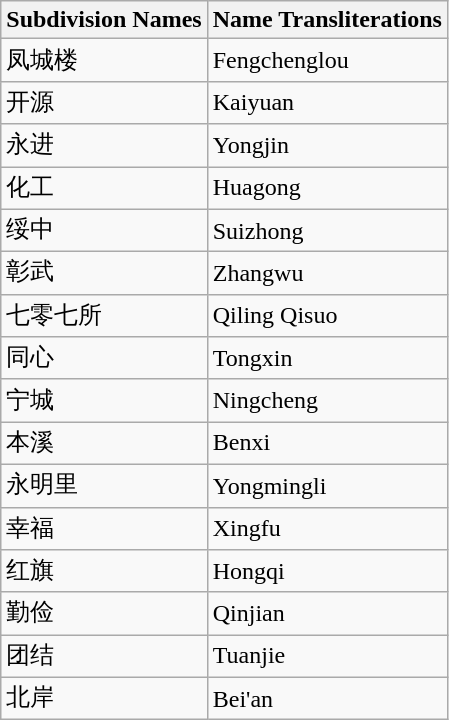<table class="wikitable sortable">
<tr>
<th>Subdivision Names</th>
<th>Name Transliterations</th>
</tr>
<tr>
<td>凤城楼</td>
<td>Fengchenglou</td>
</tr>
<tr>
<td>开源</td>
<td>Kaiyuan</td>
</tr>
<tr>
<td>永进</td>
<td>Yongjin</td>
</tr>
<tr>
<td>化工</td>
<td>Huagong</td>
</tr>
<tr>
<td>绥中</td>
<td>Suizhong</td>
</tr>
<tr>
<td>彰武</td>
<td>Zhangwu</td>
</tr>
<tr>
<td>七零七所</td>
<td>Qiling Qisuo</td>
</tr>
<tr>
<td>同心</td>
<td>Tongxin</td>
</tr>
<tr>
<td>宁城</td>
<td>Ningcheng</td>
</tr>
<tr>
<td>本溪</td>
<td>Benxi</td>
</tr>
<tr>
<td>永明里</td>
<td>Yongmingli</td>
</tr>
<tr>
<td>幸福</td>
<td>Xingfu</td>
</tr>
<tr>
<td>红旗</td>
<td>Hongqi</td>
</tr>
<tr>
<td>勤俭</td>
<td>Qinjian</td>
</tr>
<tr>
<td>团结</td>
<td>Tuanjie</td>
</tr>
<tr>
<td>北岸</td>
<td>Bei'an</td>
</tr>
</table>
